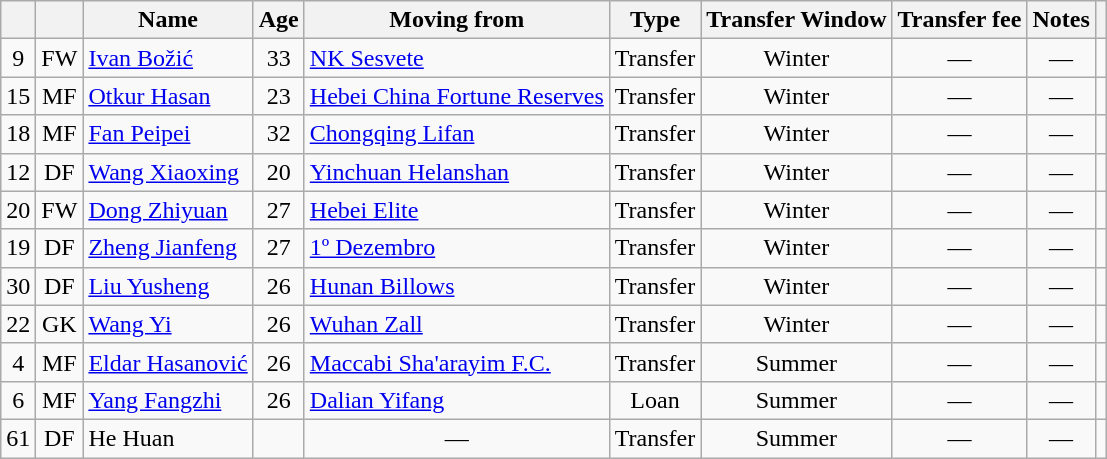<table class="wikitable" Style="text-align: center">
<tr>
<th></th>
<th></th>
<th>Name</th>
<th>Age</th>
<th>Moving from</th>
<th>Type</th>
<th>Transfer Window</th>
<th>Transfer fee</th>
<th>Notes</th>
<th></th>
</tr>
<tr>
<td align="center">9</td>
<td align="center">FW</td>
<td align=left> <a href='#'>Ivan Božić</a></td>
<td align="center">33</td>
<td align=left> <a href='#'>NK Sesvete</a></td>
<td>Transfer</td>
<td>Winter</td>
<td>—</td>
<td>—</td>
<td></td>
</tr>
<tr>
<td align="center">15</td>
<td align="center">MF</td>
<td align=left> <a href='#'>Otkur Hasan</a></td>
<td align="center">23</td>
<td align=left> <a href='#'>Hebei China Fortune Reserves</a></td>
<td>Transfer</td>
<td>Winter</td>
<td>—</td>
<td>—</td>
<td></td>
</tr>
<tr>
<td>18</td>
<td>MF</td>
<td align=left> <a href='#'>Fan Peipei</a></td>
<td>32</td>
<td align=left> <a href='#'>Chongqing Lifan</a></td>
<td>Transfer</td>
<td>Winter</td>
<td>—</td>
<td>—</td>
<td></td>
</tr>
<tr>
<td>12</td>
<td>DF</td>
<td align=left> <a href='#'>Wang Xiaoxing</a></td>
<td>20</td>
<td align=left> <a href='#'>Yinchuan Helanshan</a></td>
<td>Transfer</td>
<td>Winter</td>
<td>—</td>
<td>—</td>
<td></td>
</tr>
<tr>
<td>20</td>
<td>FW</td>
<td align=left> <a href='#'>Dong Zhiyuan</a></td>
<td>27</td>
<td align=left> <a href='#'>Hebei Elite</a></td>
<td>Transfer</td>
<td>Winter</td>
<td>—</td>
<td>—</td>
<td></td>
</tr>
<tr>
<td>19</td>
<td>DF</td>
<td align=left> <a href='#'>Zheng Jianfeng</a></td>
<td>27</td>
<td align=left> <a href='#'>1º Dezembro</a></td>
<td>Transfer</td>
<td>Winter</td>
<td>—</td>
<td>—</td>
<td></td>
</tr>
<tr>
<td>30</td>
<td>DF</td>
<td align=left> <a href='#'>Liu Yusheng</a></td>
<td>26</td>
<td align=left> <a href='#'>Hunan Billows</a></td>
<td>Transfer</td>
<td>Winter</td>
<td>—</td>
<td>—</td>
<td></td>
</tr>
<tr>
<td>22</td>
<td>GK</td>
<td align=left> <a href='#'>Wang Yi</a></td>
<td>26</td>
<td align=left> <a href='#'>Wuhan Zall</a></td>
<td>Transfer</td>
<td>Winter</td>
<td>—</td>
<td>—</td>
<td></td>
</tr>
<tr>
<td>4</td>
<td>MF</td>
<td align=left> <a href='#'>Eldar Hasanović</a></td>
<td>26</td>
<td align=left> <a href='#'>Maccabi Sha'arayim F.C.</a></td>
<td>Transfer</td>
<td>Summer</td>
<td>—</td>
<td>—</td>
<td></td>
</tr>
<tr>
<td>6</td>
<td>MF</td>
<td align=left> <a href='#'>Yang Fangzhi</a></td>
<td>26</td>
<td align=left> <a href='#'>Dalian Yifang</a></td>
<td>Loan</td>
<td>Summer</td>
<td>—</td>
<td>—</td>
<td></td>
</tr>
<tr>
<td>61</td>
<td>DF</td>
<td align=left> He Huan</td>
<td></td>
<td>—</td>
<td>Transfer</td>
<td>Summer</td>
<td>—</td>
<td>—</td>
<td></td>
</tr>
</table>
